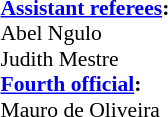<table width=50% style="font-size: 90%">
<tr>
<td><br><strong><a href='#'>Assistant referees</a>:</strong>
<br>Abel Ngulo
<br>Judith Mestre
<br><strong><a href='#'>Fourth official</a>:</strong>
<br>Mauro de Oliveira</td>
</tr>
</table>
